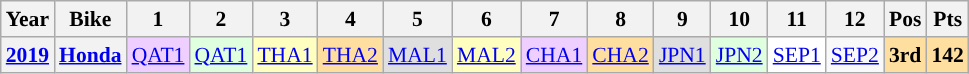<table class="wikitable" style="text-align:center; font-size:90%">
<tr>
<th>Year</th>
<th>Bike</th>
<th>1</th>
<th>2</th>
<th>3</th>
<th>4</th>
<th>5</th>
<th>6</th>
<th>7</th>
<th>8</th>
<th>9</th>
<th>10</th>
<th>11</th>
<th>12</th>
<th>Pos</th>
<th>Pts</th>
</tr>
<tr>
<th><a href='#'>2019</a></th>
<th><a href='#'>Honda</a></th>
<td style="background:#efcfff;"><a href='#'>QAT1</a><br></td>
<td style="background:#dfffdf;"><a href='#'>QAT1</a><br></td>
<td style="background:#ffffbf;"><a href='#'>THA1</a><br></td>
<td style="background:#ffdf9f;"><a href='#'>THA2</a><br></td>
<td style="background:#dfdfdf;"><a href='#'>MAL1</a><br></td>
<td style="background:#ffffbf;"><a href='#'>MAL2</a><br></td>
<td style="background:#efcfff;"><a href='#'>CHA1</a><br></td>
<td style="background:#ffdf9f;"><a href='#'>CHA2</a><br></td>
<td style="background:#dfdfdf;"><a href='#'>JPN1</a><br></td>
<td style="background:#dfffdf;"><a href='#'>JPN2</a><br></td>
<td style="background:#ffffff;"><a href='#'>SEP1</a><br></td>
<td style="background:#;"><a href='#'>SEP2</a><br></td>
<th style="background:#ffdf9f;">3rd</th>
<th style="background:#ffdf9f;">142</th>
</tr>
</table>
